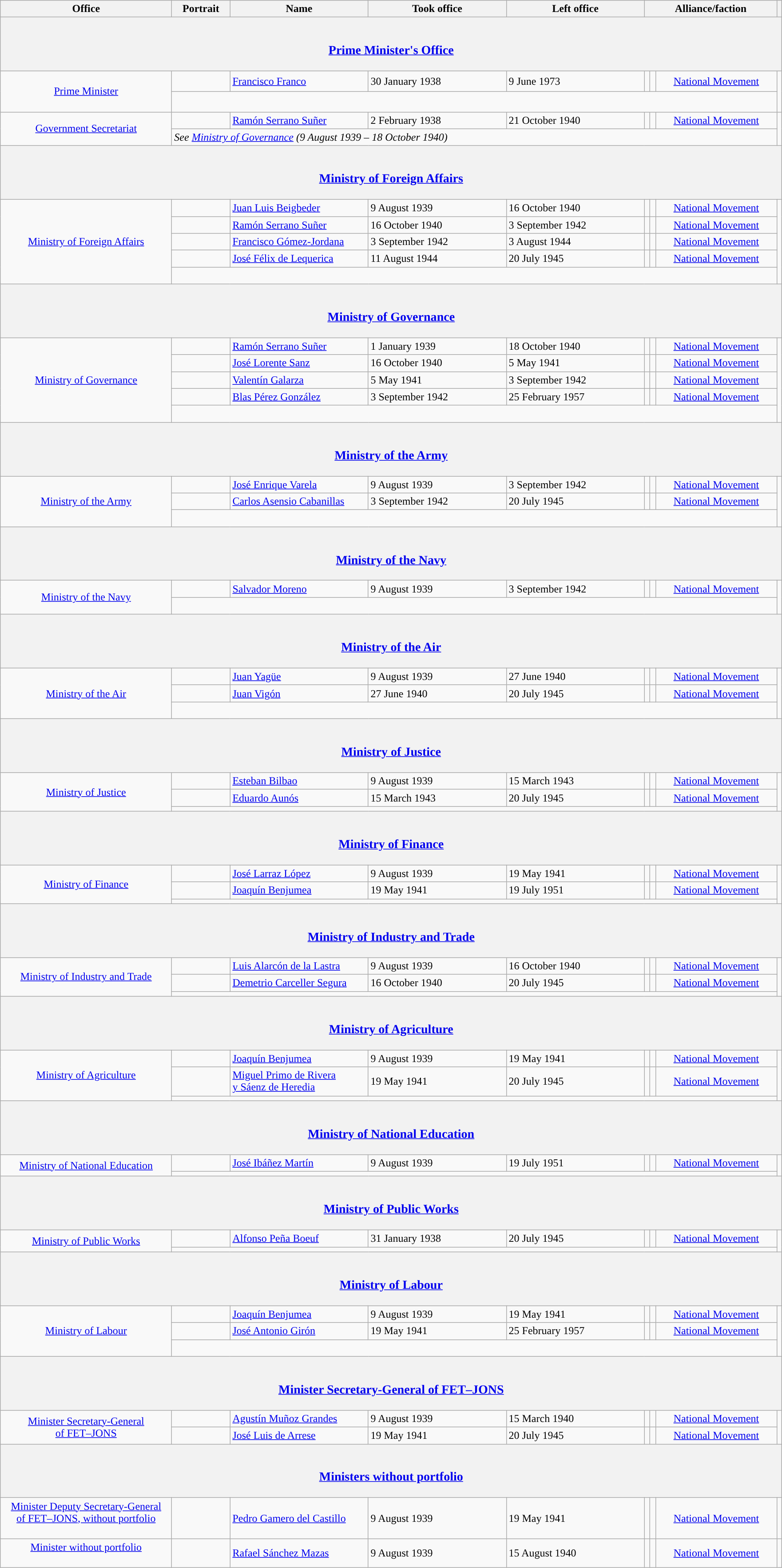<table class="wikitable" style="line-height:18px;">
<tr>
<th scope="col">Office<br></th>
<th scope="col">Portrait</th>
<th scope="col">Name</th>
<th scope="col">Took office</th>
<th scope="col">Left office</th>
<th colspan="3" scope="col">Alliance/faction</th>
<th></th>
</tr>
<tr>
<th colspan="9"><br><h3><a href='#'>Prime Minister's Office</a></h3></th>
</tr>
<tr>
<td align="center" rowspan="2" width="250"><a href='#'>Prime Minister</a><br></td>
<td width="80"></td>
<td width="200"><a href='#'>Francisco Franco</a></td>
<td width="200">30 January 1938</td>
<td width="200">9 June 1973</td>
<td width="1" style="background-color:"></td>
<td width="1" style="background-color:"></td>
<td width="175" align="center"><a href='#'>National Movement</a><br></td>
<td align="center" rowspan="2"><br><br><br></td>
</tr>
<tr>
<td colspan="7"><br></td>
</tr>
<tr>
<td align="center" rowspan="2"><a href='#'>Government Secretariat</a><br></td>
<td></td>
<td><a href='#'>Ramón Serrano Suñer</a></td>
<td>2 February 1938</td>
<td>21 October 1940</td>
<td style="background-color:"></td>
<td style="background-color:"></td>
<td align="center"><a href='#'>National Movement</a><br></td>
<td align="center" rowspan="2"></td>
</tr>
<tr>
<td colspan="7"><em>See <a href='#'>Ministry of Governance</a> (9 August 1939 – 18 October 1940)</em></td>
</tr>
<tr>
<th colspan="9"><br><h3><a href='#'>Ministry of Foreign Affairs</a></h3></th>
</tr>
<tr>
<td align="center" rowspan="5"><a href='#'>Ministry of Foreign Affairs</a><br></td>
<td></td>
<td><a href='#'>Juan Luis Beigbeder</a></td>
<td>9 August 1939</td>
<td>16 October 1940</td>
<td style="background-color:"></td>
<td style="background-color:"></td>
<td align="center"><a href='#'>National Movement</a><br></td>
<td align="center" rowspan="5"><br><br><br><br></td>
</tr>
<tr>
<td></td>
<td><a href='#'>Ramón Serrano Suñer</a></td>
<td>16 October 1940</td>
<td>3 September 1942</td>
<td style="background-color:"></td>
<td style="background-color:"></td>
<td align="center"><a href='#'>National Movement</a><br></td>
</tr>
<tr>
<td></td>
<td><a href='#'>Francisco Gómez-Jordana</a></td>
<td>3 September 1942</td>
<td>3 August 1944<br></td>
<td style="background-color:"></td>
<td style="background-color:"></td>
<td align="center"><a href='#'>National Movement</a><br></td>
</tr>
<tr>
<td></td>
<td><a href='#'>José Félix de Lequerica</a></td>
<td>11 August 1944</td>
<td>20 July 1945</td>
<td style="background-color:"></td>
<td style="background-color:"></td>
<td align="center"><a href='#'>National Movement</a><br></td>
</tr>
<tr>
<td colspan="7"><br>
</td>
</tr>
<tr>
<th colspan="9"><br><h3><a href='#'>Ministry of Governance</a></h3></th>
</tr>
<tr>
<td align="center" rowspan="5"><a href='#'>Ministry of Governance</a><br></td>
<td></td>
<td><a href='#'>Ramón Serrano Suñer</a></td>
<td>1 January 1939</td>
<td>18 October 1940</td>
<td style="background-color:"></td>
<td style="background-color:"></td>
<td align="center"><a href='#'>National Movement</a><br></td>
<td align="center" rowspan="5"><br><br><br></td>
</tr>
<tr>
<td></td>
<td><a href='#'>José Lorente Sanz</a><br></td>
<td>16 October 1940</td>
<td>5 May 1941</td>
<td style="background-color:"></td>
<td style="background-color:"></td>
<td align="center"><a href='#'>National Movement</a><br></td>
</tr>
<tr>
<td></td>
<td><a href='#'>Valentín Galarza</a></td>
<td>5 May 1941</td>
<td>3 September 1942</td>
<td style="background-color:"></td>
<td style="background-color:"></td>
<td align="center"><a href='#'>National Movement</a><br></td>
</tr>
<tr>
<td></td>
<td><a href='#'>Blas Pérez González</a></td>
<td>3 September 1942</td>
<td>25 February 1957</td>
<td style="background-color:"></td>
<td style="background-color:"></td>
<td align="center"><a href='#'>National Movement</a><br></td>
</tr>
<tr>
<td colspan="7"><br>

</td>
</tr>
<tr>
<th colspan="9"><br><h3><a href='#'>Ministry of the Army</a></h3></th>
</tr>
<tr>
<td align="center" rowspan="3"><a href='#'>Ministry of the Army</a><br></td>
<td></td>
<td><a href='#'>José Enrique Varela</a></td>
<td>9 August 1939</td>
<td>3 September 1942</td>
<td style="background-color:"></td>
<td style="background-color:"></td>
<td align="center"><a href='#'>National Movement</a><br></td>
<td align="center" rowspan="3"><br><br><br></td>
</tr>
<tr>
<td></td>
<td><a href='#'>Carlos Asensio Cabanillas</a></td>
<td>3 September 1942</td>
<td>20 July 1945</td>
<td style="background-color:"></td>
<td style="background-color:"></td>
<td align="center"><a href='#'>National Movement</a><br></td>
</tr>
<tr>
<td colspan="7"><br>
</td>
</tr>
<tr>
<th colspan="9"><br><h3><a href='#'>Ministry of the Navy</a></h3></th>
</tr>
<tr>
<td align="center" rowspan="2"><a href='#'>Ministry of the Navy</a><br></td>
<td></td>
<td><a href='#'>Salvador Moreno</a></td>
<td>9 August 1939</td>
<td>3 September 1942</td>
<td style="background-color:"></td>
<td style="background-color:"></td>
<td align="center"><a href='#'>National Movement</a><br></td>
<td align="center" rowspan="2"><br></td>
</tr>
<tr>
<td colspan="7"><br></td>
</tr>
<tr>
<th colspan="9"><br><h3><a href='#'>Ministry of the Air</a></h3></th>
</tr>
<tr>
<td align="center" rowspan="3"><a href='#'>Ministry of the Air</a><br></td>
<td></td>
<td><a href='#'>Juan Yagüe</a></td>
<td>9 August 1939</td>
<td>27 June 1940</td>
<td style="background-color:"></td>
<td style="background-color:"></td>
<td align="center"><a href='#'>National Movement</a><br></td>
<td align="center" rowspan="3"><br><br></td>
</tr>
<tr>
<td></td>
<td><a href='#'>Juan Vigón</a></td>
<td>27 June 1940</td>
<td>20 July 1945</td>
<td style="background-color:"></td>
<td style="background-color:"></td>
<td align="center"><a href='#'>National Movement</a><br></td>
</tr>
<tr>
<td colspan="7"><br>
</td>
</tr>
<tr>
<th colspan="9"><br><h3><a href='#'>Ministry of Justice</a></h3></th>
</tr>
<tr>
<td align="center" rowspan="3"><a href='#'>Ministry of Justice</a><br></td>
<td></td>
<td><a href='#'>Esteban Bilbao</a></td>
<td>9 August 1939</td>
<td>15 March 1943</td>
<td style="background-color:"></td>
<td style="background-color:"></td>
<td align="center"><a href='#'>National Movement</a><br></td>
<td align="center" rowspan="3"></td>
</tr>
<tr>
<td></td>
<td><a href='#'>Eduardo Aunós</a></td>
<td>15 March 1943</td>
<td>20 July 1945</td>
<td style="background-color:"></td>
<td style="background-color:"></td>
<td align="center"><a href='#'>National Movement</a><br></td>
</tr>
<tr>
<td colspan="7"></td>
</tr>
<tr>
<th colspan="9"><br><h3><a href='#'>Ministry of Finance</a></h3></th>
</tr>
<tr>
<td align="center" rowspan="3"><a href='#'>Ministry of Finance</a><br></td>
<td></td>
<td><a href='#'>José Larraz López</a></td>
<td>9 August 1939</td>
<td>19 May 1941</td>
<td style="background-color:"></td>
<td style="background-color:"></td>
<td align="center"><a href='#'>National Movement</a><br></td>
<td align="center" rowspan="3"><br><br></td>
</tr>
<tr>
<td></td>
<td><a href='#'>Joaquín Benjumea</a></td>
<td>19 May 1941</td>
<td>19 July 1951</td>
<td style="background-color:"></td>
<td style="background-color:"></td>
<td align="center"><a href='#'>National Movement</a><br></td>
</tr>
<tr>
<td colspan="7"></td>
</tr>
<tr>
<th colspan="9"><br><h3><a href='#'>Ministry of Industry and Trade</a></h3></th>
</tr>
<tr>
<td align="center" rowspan="3"><a href='#'>Ministry of Industry and Trade</a><br></td>
<td></td>
<td><a href='#'>Luis Alarcón de la Lastra</a></td>
<td>9 August 1939</td>
<td>16 October 1940</td>
<td style="background-color:"></td>
<td style="background-color:"></td>
<td align="center"><a href='#'>National Movement</a><br></td>
<td align="center" rowspan="3"><br></td>
</tr>
<tr>
<td></td>
<td><a href='#'>Demetrio Carceller Segura</a></td>
<td>16 October 1940</td>
<td>20 July 1945</td>
<td style="background-color:"></td>
<td style="background-color:"></td>
<td align="center"><a href='#'>National Movement</a><br></td>
</tr>
<tr>
<td colspan="7"></td>
</tr>
<tr>
<th colspan="9"><br><h3><a href='#'>Ministry of Agriculture</a></h3></th>
</tr>
<tr>
<td align="center" rowspan="3"><a href='#'>Ministry of Agriculture</a><br></td>
<td></td>
<td><a href='#'>Joaquín Benjumea</a></td>
<td>9 August 1939</td>
<td>19 May 1941</td>
<td style="background-color:"></td>
<td style="background-color:"></td>
<td align="center"><a href='#'>National Movement</a><br></td>
<td align="center" rowspan="3"></td>
</tr>
<tr>
<td></td>
<td><a href='#'>Miguel Primo de Rivera<br>y Sáenz de Heredia</a></td>
<td>19 May 1941</td>
<td>20 July 1945</td>
<td style="background-color:"></td>
<td style="background-color:"></td>
<td align="center"><a href='#'>National Movement</a><br></td>
</tr>
<tr>
<td colspan="7"></td>
</tr>
<tr>
<th colspan="9"><br><h3><a href='#'>Ministry of National Education</a></h3></th>
</tr>
<tr>
<td align="center" rowspan="2"><a href='#'>Ministry of National Education</a><br></td>
<td></td>
<td><a href='#'>José Ibáñez Martín</a></td>
<td>9 August 1939</td>
<td>19 July 1951</td>
<td style="background-color:"></td>
<td style="background-color:"></td>
<td align="center"><a href='#'>National Movement</a><br></td>
<td align="center" rowspan="2"><br></td>
</tr>
<tr>
<td colspan="7"></td>
</tr>
<tr>
<th colspan="9"><br><h3><a href='#'>Ministry of Public Works</a></h3></th>
</tr>
<tr>
<td align="center" rowspan="2"><a href='#'>Ministry of Public Works</a><br></td>
<td></td>
<td><a href='#'>Alfonso Peña Boeuf</a></td>
<td>31 January 1938</td>
<td>20 July 1945</td>
<td style="background-color:"></td>
<td style="background-color:"></td>
<td align="center"><a href='#'>National Movement</a><br></td>
<td align="center" rowspan="2"></td>
</tr>
<tr>
<td colspan="7"></td>
</tr>
<tr>
<th colspan="9"><br><h3><a href='#'>Ministry of Labour</a></h3></th>
</tr>
<tr>
<td align="center" rowspan="3"><a href='#'>Ministry of Labour</a><br></td>
<td></td>
<td><a href='#'>Joaquín Benjumea</a><br></td>
<td>9 August 1939</td>
<td>19 May 1941</td>
<td style="background-color:"></td>
<td style="background-color:"></td>
<td align="center"><a href='#'>National Movement</a><br></td>
<td align="center" rowspan="3"></td>
</tr>
<tr>
<td></td>
<td><a href='#'>José Antonio Girón</a></td>
<td>19 May 1941</td>
<td>25 February 1957</td>
<td style="background-color:"></td>
<td style="background-color:"></td>
<td align="center"><a href='#'>National Movement</a><br></td>
</tr>
<tr>
<td colspan="7"><br></td>
</tr>
<tr>
<th colspan="9"><br><h3><a href='#'>Minister Secretary-General of FET–JONS</a></h3></th>
</tr>
<tr>
<td align="center" rowspan="2"><a href='#'>Minister Secretary-General<br>of FET–JONS</a><br></td>
<td></td>
<td><a href='#'>Agustín Muñoz Grandes</a></td>
<td>9 August 1939</td>
<td>15 March 1940</td>
<td style="background-color:"></td>
<td style="background-color:"></td>
<td align="center"><a href='#'>National Movement</a><br></td>
<td align="center" rowspan="2"></td>
</tr>
<tr>
<td></td>
<td><a href='#'>José Luis de Arrese</a></td>
<td>19 May 1941</td>
<td>20 July 1945</td>
<td style="background-color:"></td>
<td style="background-color:"></td>
<td align="center"><a href='#'>National Movement</a><br></td>
</tr>
<tr>
<th colspan="9"><br><h3><a href='#'>Ministers without portfolio</a></h3></th>
</tr>
<tr>
<td align="center"><a href='#'>Minister Deputy Secretary-General<br>of FET–JONS, without portfolio</a><br><br></td>
<td></td>
<td><a href='#'>Pedro Gamero del Castillo</a></td>
<td>9 August 1939</td>
<td>19 May 1941</td>
<td style="background-color:"></td>
<td style="background-color:"></td>
<td align="center"><a href='#'>National Movement</a><br></td>
<td align="center"></td>
</tr>
<tr>
<td align="center"><a href='#'>Minister without portfolio</a><br><br></td>
<td></td>
<td><a href='#'>Rafael Sánchez Mazas</a></td>
<td>9 August 1939</td>
<td>15 August 1940</td>
<td style="background-color:"></td>
<td style="background-color:"></td>
<td align="center"><a href='#'>National Movement</a><br></td>
<td align="center"></td>
</tr>
</table>
